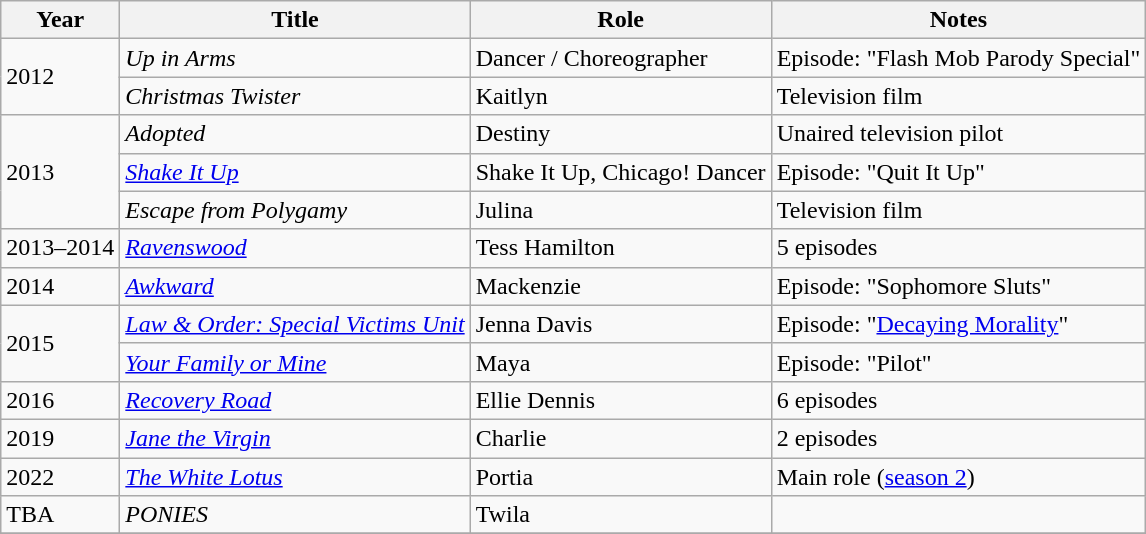<table class="wikitable sortable">
<tr>
<th scope="col">Year</th>
<th scope="col">Title</th>
<th scope="col">Role</th>
<th scope="col" class="unsortable">Notes</th>
</tr>
<tr>
<td rowspan="2">2012</td>
<td><em>Up in Arms</em></td>
<td>Dancer / Choreographer</td>
<td>Episode: "Flash Mob Parody Special"</td>
</tr>
<tr>
<td><em>Christmas Twister</em></td>
<td>Kaitlyn</td>
<td>Television film</td>
</tr>
<tr>
<td rowspan="3">2013</td>
<td><em>Adopted</em></td>
<td>Destiny</td>
<td>Unaired television pilot</td>
</tr>
<tr>
<td><em><a href='#'>Shake It Up</a></em></td>
<td>Shake It Up, Chicago! Dancer</td>
<td>Episode: "Quit It Up"</td>
</tr>
<tr>
<td><em>Escape from Polygamy</em></td>
<td>Julina</td>
<td>Television film</td>
</tr>
<tr>
<td>2013–2014</td>
<td><em><a href='#'>Ravenswood</a></em></td>
<td>Tess Hamilton</td>
<td>5 episodes</td>
</tr>
<tr>
<td>2014</td>
<td><em><a href='#'>Awkward</a></em></td>
<td>Mackenzie</td>
<td>Episode: "Sophomore Sluts"</td>
</tr>
<tr>
<td rowspan="2">2015</td>
<td><em><a href='#'>Law & Order: Special Victims Unit</a></em></td>
<td>Jenna Davis</td>
<td>Episode: "<a href='#'>Decaying Morality</a>"</td>
</tr>
<tr>
<td><em><a href='#'>Your Family or Mine</a></em></td>
<td>Maya</td>
<td>Episode: "Pilot"</td>
</tr>
<tr>
<td>2016</td>
<td><em><a href='#'>Recovery Road</a></em></td>
<td>Ellie Dennis</td>
<td>6 episodes</td>
</tr>
<tr>
<td>2019</td>
<td><em><a href='#'>Jane the Virgin</a></em></td>
<td>Charlie</td>
<td>2 episodes</td>
</tr>
<tr>
<td>2022</td>
<td><em><a href='#'>The White Lotus</a></em></td>
<td>Portia</td>
<td>Main role (<a href='#'>season 2</a>)</td>
</tr>
<tr>
<td>TBA</td>
<td><em>PONIES</em></td>
<td>Twila</td>
<td></td>
</tr>
<tr>
</tr>
</table>
